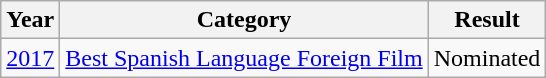<table class="wikitable">
<tr>
<th><strong>Year</strong></th>
<th><strong>Category</strong></th>
<th>Result</th>
</tr>
<tr>
<td><a href='#'>2017</a></td>
<td><a href='#'>Best Spanish Language Foreign Film</a></td>
<td>Nominated</td>
</tr>
</table>
